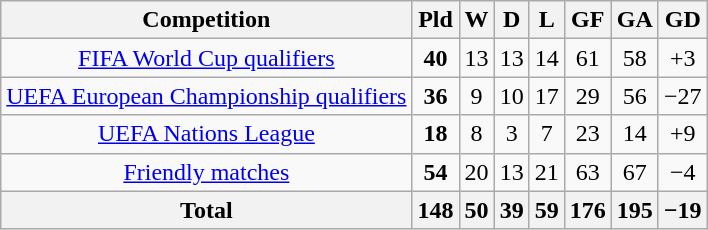<table class="wikitable sortable" style="text-align:center;">
<tr>
<th>Competition</th>
<th>Pld</th>
<th>W</th>
<th>D</th>
<th>L</th>
<th>GF</th>
<th>GA</th>
<th>GD</th>
</tr>
<tr>
<td><a href='#'>FIFA World Cup qualifiers</a></td>
<td><strong>40</strong></td>
<td>13</td>
<td>13</td>
<td>14</td>
<td>61</td>
<td>58</td>
<td>+3</td>
</tr>
<tr>
<td><a href='#'>UEFA European Championship qualifiers</a></td>
<td><strong>36</strong></td>
<td>9</td>
<td>10</td>
<td>17</td>
<td>29</td>
<td>56</td>
<td>−27</td>
</tr>
<tr>
<td><a href='#'>UEFA Nations League</a></td>
<td><strong>18</strong></td>
<td>8</td>
<td>3</td>
<td>7</td>
<td>23</td>
<td>14</td>
<td>+9</td>
</tr>
<tr>
<td><a href='#'>Friendly matches</a></td>
<td><strong>54</strong></td>
<td>20</td>
<td>13</td>
<td>21</td>
<td>63</td>
<td>67</td>
<td>−4</td>
</tr>
<tr>
<th>Total</th>
<th>148</th>
<th>50</th>
<th>39</th>
<th>59</th>
<th>176</th>
<th>195</th>
<th>−19</th>
</tr>
</table>
